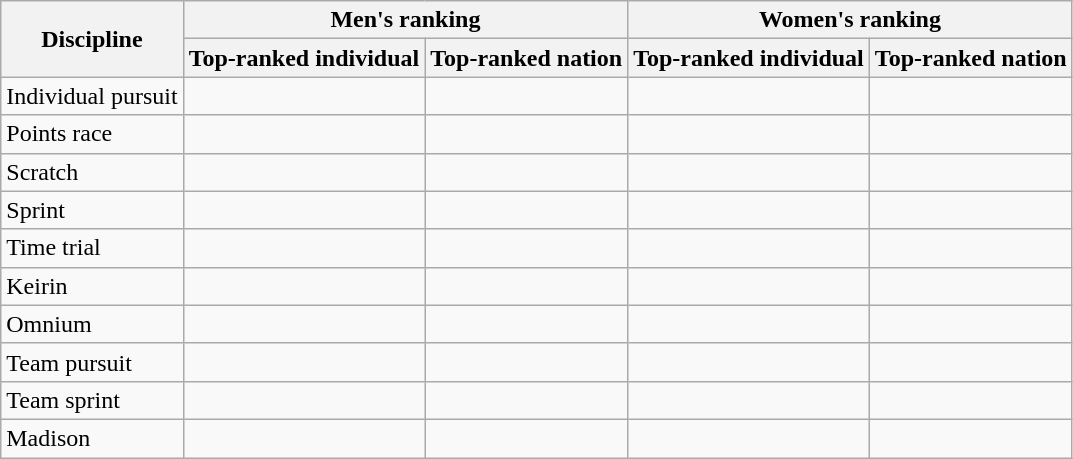<table class="wikitable">
<tr>
<th rowspan=2>Discipline</th>
<th colspan=2>Men's ranking</th>
<th colspan=2>Women's ranking</th>
</tr>
<tr>
<th>Top-ranked individual</th>
<th>Top-ranked nation</th>
<th>Top-ranked individual</th>
<th>Top-ranked nation</th>
</tr>
<tr>
<td>Individual pursuit</td>
<td></td>
<td></td>
<td></td>
<td></td>
</tr>
<tr>
<td>Points race</td>
<td></td>
<td></td>
<td></td>
<td></td>
</tr>
<tr>
<td>Scratch</td>
<td></td>
<td></td>
<td></td>
<td></td>
</tr>
<tr>
<td>Sprint</td>
<td></td>
<td></td>
<td></td>
<td></td>
</tr>
<tr>
<td>Time trial</td>
<td></td>
<td></td>
<td></td>
<td></td>
</tr>
<tr>
<td>Keirin</td>
<td></td>
<td></td>
<td></td>
<td></td>
</tr>
<tr>
<td>Omnium</td>
<td></td>
<td></td>
<td></td>
<td></td>
</tr>
<tr>
<td>Team pursuit</td>
<td></td>
<td></td>
<td></td>
<td></td>
</tr>
<tr>
<td>Team sprint</td>
<td></td>
<td></td>
<td></td>
<td></td>
</tr>
<tr>
<td>Madison</td>
<td></td>
<td></td>
<td></td>
<td></td>
</tr>
</table>
